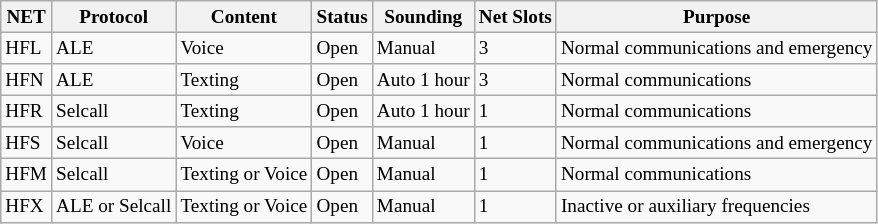<table class="wikitable sortable collapsible" style="font-size:80%">
<tr>
<th>NET</th>
<th>Protocol</th>
<th>Content</th>
<th>Status</th>
<th>Sounding</th>
<th>Net Slots</th>
<th>Purpose</th>
</tr>
<tr>
<td>HFL</td>
<td>ALE</td>
<td>Voice</td>
<td>Open</td>
<td>Manual</td>
<td>3</td>
<td>Normal communications and emergency</td>
</tr>
<tr>
<td>HFN</td>
<td>ALE</td>
<td>Texting</td>
<td>Open</td>
<td>Auto 1 hour</td>
<td>3</td>
<td>Normal communications</td>
</tr>
<tr>
<td>HFR</td>
<td>Selcall</td>
<td>Texting</td>
<td>Open</td>
<td>Auto 1 hour</td>
<td>1</td>
<td>Normal communications</td>
</tr>
<tr>
<td>HFS</td>
<td>Selcall</td>
<td>Voice</td>
<td>Open</td>
<td>Manual</td>
<td>1</td>
<td>Normal communications and emergency</td>
</tr>
<tr>
<td>HFM</td>
<td>Selcall</td>
<td>Texting or Voice</td>
<td>Open</td>
<td>Manual</td>
<td>1</td>
<td>Normal communications</td>
</tr>
<tr>
<td>HFX</td>
<td>ALE or Selcall</td>
<td>Texting or Voice</td>
<td>Open</td>
<td>Manual</td>
<td>1</td>
<td>Inactive or auxiliary frequencies</td>
</tr>
</table>
